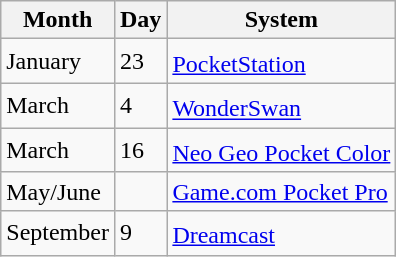<table class="wikitable">
<tr>
<th>Month</th>
<th>Day</th>
<th>System</th>
</tr>
<tr>
<td>January</td>
<td>23</td>
<td><a href='#'>PocketStation</a><sup></sup></td>
</tr>
<tr>
<td>March</td>
<td>4</td>
<td><a href='#'>WonderSwan</a><sup></sup></td>
</tr>
<tr>
<td>March</td>
<td>16</td>
<td><a href='#'>Neo Geo Pocket Color</a><sup></sup></td>
</tr>
<tr>
<td>May/June</td>
<td></td>
<td><a href='#'>Game.com Pocket Pro</a></td>
</tr>
<tr>
<td>September</td>
<td>9</td>
<td><a href='#'>Dreamcast</a><sup></sup></td>
</tr>
</table>
